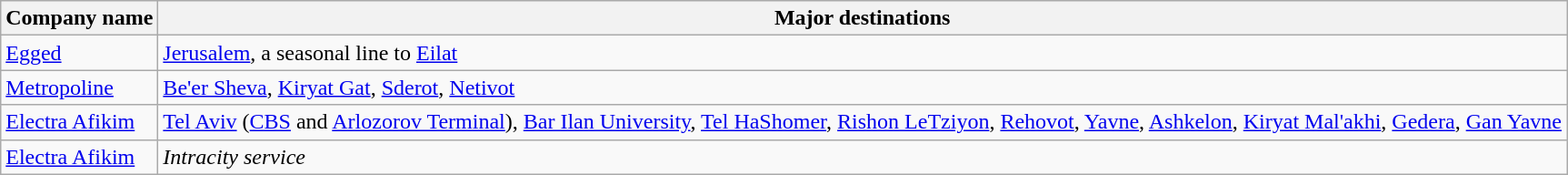<table class="wikitable">
<tr>
<th>Company name</th>
<th>Major destinations</th>
</tr>
<tr>
<td><a href='#'>Egged</a></td>
<td><a href='#'>Jerusalem</a>, a seasonal line to <a href='#'>Eilat</a></td>
</tr>
<tr>
<td><a href='#'>Metropoline</a></td>
<td><a href='#'>Be'er Sheva</a>, <a href='#'>Kiryat Gat</a>, <a href='#'>Sderot</a>, <a href='#'>Netivot</a></td>
</tr>
<tr>
<td><a href='#'>Electra Afikim</a></td>
<td><a href='#'>Tel Aviv</a> (<a href='#'>CBS</a> and <a href='#'>Arlozorov Terminal</a>), <a href='#'>Bar Ilan University</a>, <a href='#'>Tel HaShomer</a>, <a href='#'>Rishon LeTziyon</a>, <a href='#'>Rehovot</a>, <a href='#'>Yavne</a>, <a href='#'>Ashkelon</a>, <a href='#'>Kiryat Mal'akhi</a>, <a href='#'>Gedera</a>, <a href='#'>Gan Yavne</a></td>
</tr>
<tr>
<td><a href='#'>Electra Afikim</a></td>
<td><em>Intracity service</em></td>
</tr>
</table>
